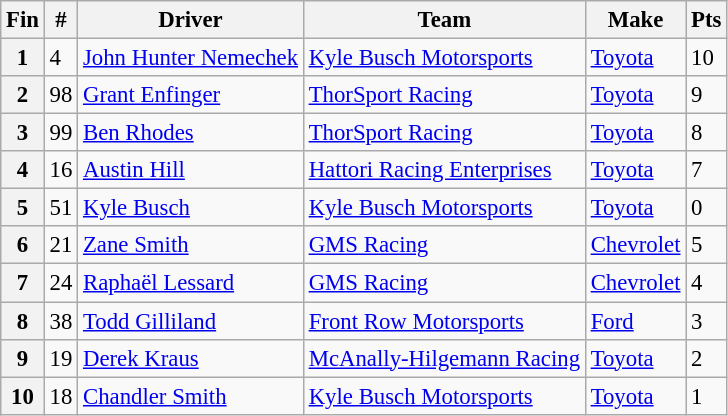<table class="wikitable" style="font-size:95%">
<tr>
<th>Fin</th>
<th>#</th>
<th>Driver</th>
<th>Team</th>
<th>Make</th>
<th>Pts</th>
</tr>
<tr>
<th>1</th>
<td>4</td>
<td><a href='#'>John Hunter Nemechek</a></td>
<td><a href='#'>Kyle Busch Motorsports</a></td>
<td><a href='#'>Toyota</a></td>
<td>10</td>
</tr>
<tr>
<th>2</th>
<td>98</td>
<td><a href='#'>Grant Enfinger</a></td>
<td><a href='#'>ThorSport Racing</a></td>
<td><a href='#'>Toyota</a></td>
<td>9</td>
</tr>
<tr>
<th>3</th>
<td>99</td>
<td><a href='#'>Ben Rhodes</a></td>
<td><a href='#'>ThorSport Racing</a></td>
<td><a href='#'>Toyota</a></td>
<td>8</td>
</tr>
<tr>
<th>4</th>
<td>16</td>
<td><a href='#'>Austin Hill</a></td>
<td><a href='#'>Hattori Racing Enterprises</a></td>
<td><a href='#'>Toyota</a></td>
<td>7</td>
</tr>
<tr>
<th>5</th>
<td>51</td>
<td><a href='#'>Kyle Busch</a></td>
<td><a href='#'>Kyle Busch Motorsports</a></td>
<td><a href='#'>Toyota</a></td>
<td>0</td>
</tr>
<tr>
<th>6</th>
<td>21</td>
<td><a href='#'>Zane Smith</a></td>
<td><a href='#'>GMS Racing</a></td>
<td><a href='#'>Chevrolet</a></td>
<td>5</td>
</tr>
<tr>
<th>7</th>
<td>24</td>
<td><a href='#'>Raphaël Lessard</a></td>
<td><a href='#'>GMS Racing</a></td>
<td><a href='#'>Chevrolet</a></td>
<td>4</td>
</tr>
<tr>
<th>8</th>
<td>38</td>
<td><a href='#'>Todd Gilliland</a></td>
<td><a href='#'>Front Row Motorsports</a></td>
<td><a href='#'>Ford</a></td>
<td>3</td>
</tr>
<tr>
<th>9</th>
<td>19</td>
<td><a href='#'>Derek Kraus</a></td>
<td><a href='#'>McAnally-Hilgemann Racing</a></td>
<td><a href='#'>Toyota</a></td>
<td>2</td>
</tr>
<tr>
<th>10</th>
<td>18</td>
<td><a href='#'>Chandler Smith</a></td>
<td><a href='#'>Kyle Busch Motorsports</a></td>
<td><a href='#'>Toyota</a></td>
<td>1</td>
</tr>
</table>
